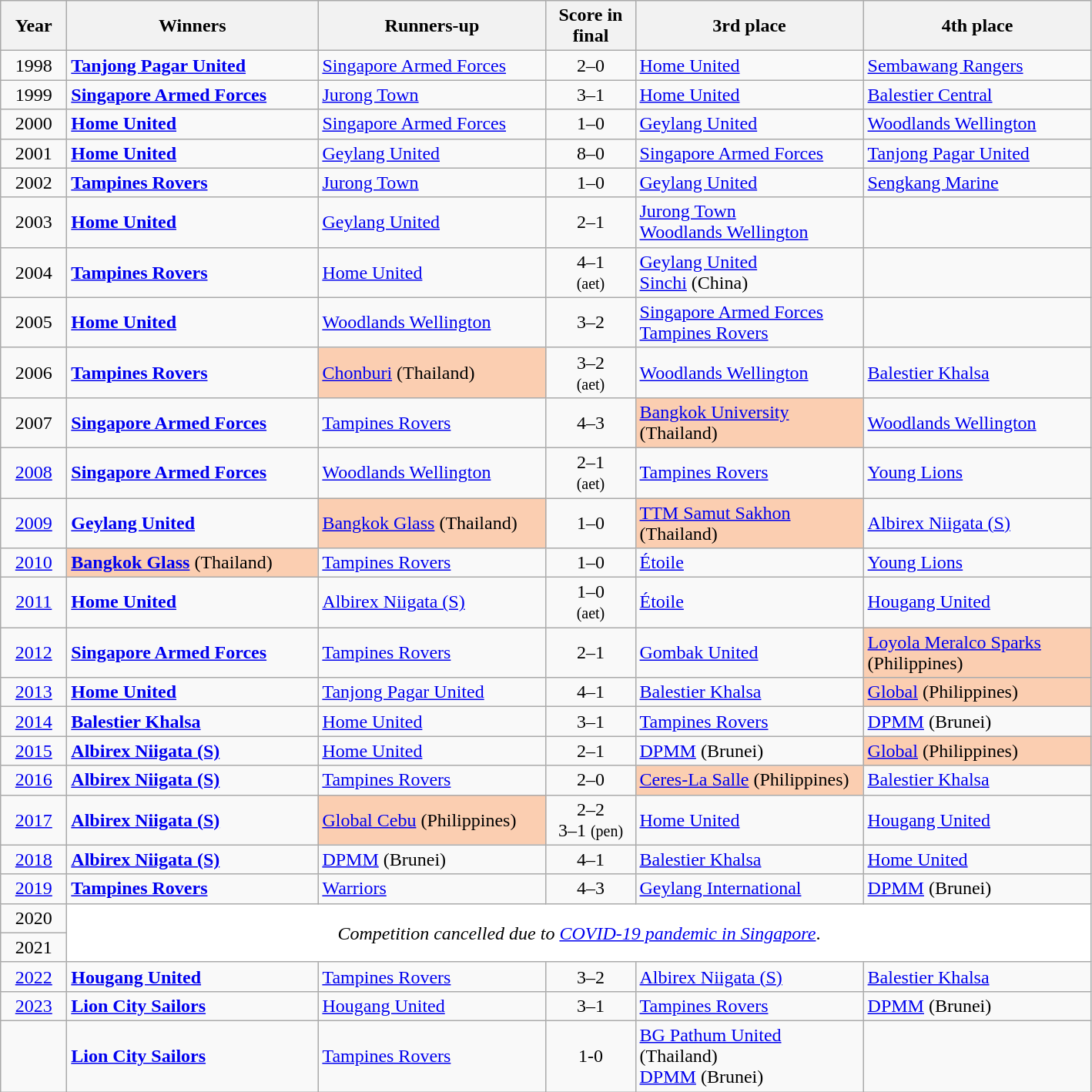<table class="wikitable">
<tr>
<th width='50'>Year</th>
<th width='210'>Winners</th>
<th width='190'>Runners-up</th>
<th width='70'>Score in<br>final</th>
<th width='190'>3rd place</th>
<th width='190'>4th place</th>
</tr>
<tr>
<td align='center'>1998</td>
<td><strong><a href='#'>Tanjong Pagar United</a></strong></td>
<td><a href='#'>Singapore Armed Forces</a></td>
<td align='center'>2–0</td>
<td><a href='#'>Home United</a></td>
<td><a href='#'>Sembawang Rangers</a></td>
</tr>
<tr>
<td align='center'>1999</td>
<td><strong><a href='#'>Singapore Armed Forces</a></strong></td>
<td><a href='#'>Jurong Town</a></td>
<td align='center'>3–1</td>
<td><a href='#'>Home United</a></td>
<td><a href='#'>Balestier Central</a></td>
</tr>
<tr>
<td align='center'>2000</td>
<td><strong><a href='#'>Home United</a></strong></td>
<td><a href='#'>Singapore Armed Forces</a></td>
<td align='center'>1–0</td>
<td><a href='#'>Geylang United</a></td>
<td><a href='#'>Woodlands Wellington</a></td>
</tr>
<tr>
<td align='center'>2001</td>
<td><strong><a href='#'>Home United</a></strong></td>
<td><a href='#'>Geylang United</a></td>
<td align='center'>8–0</td>
<td><a href='#'>Singapore Armed Forces</a></td>
<td><a href='#'>Tanjong Pagar United</a></td>
</tr>
<tr>
<td align='center'>2002</td>
<td><strong><a href='#'>Tampines Rovers</a></strong></td>
<td><a href='#'>Jurong Town</a></td>
<td align='center'>1–0</td>
<td><a href='#'>Geylang United</a></td>
<td><a href='#'>Sengkang Marine</a></td>
</tr>
<tr>
<td align='center'>2003</td>
<td><strong><a href='#'>Home United</a></strong></td>
<td><a href='#'>Geylang United</a></td>
<td align='center'>2–1</td>
<td><a href='#'>Jurong Town</a><br><a href='#'>Woodlands Wellington</a></td>
<td></td>
</tr>
<tr>
<td align='center'>2004</td>
<td><strong><a href='#'>Tampines Rovers</a></strong></td>
<td><a href='#'>Home United</a></td>
<td align='center'>4–1<br><small>(aet)</small></td>
<td><a href='#'>Geylang United</a><br><a href='#'>Sinchi</a> (China)</td>
<td></td>
</tr>
<tr>
<td align='center'>2005</td>
<td><strong><a href='#'>Home United</a></strong></td>
<td><a href='#'>Woodlands Wellington</a></td>
<td align='center'>3–2</td>
<td><a href='#'>Singapore Armed Forces</a><br><a href='#'>Tampines Rovers</a></td>
<td></td>
</tr>
<tr>
<td align='center'>2006</td>
<td><strong><a href='#'>Tampines Rovers</a></strong></td>
<td bgcolor="#FBCEB1"><a href='#'>Chonburi</a> (Thailand)</td>
<td align='center'>3–2<br><small>(aet)</small></td>
<td><a href='#'>Woodlands Wellington</a></td>
<td><a href='#'>Balestier Khalsa</a></td>
</tr>
<tr>
<td align='center'>2007</td>
<td><strong><a href='#'>Singapore Armed Forces</a></strong></td>
<td><a href='#'>Tampines Rovers</a></td>
<td align='center'>4–3</td>
<td bgcolor="#FBCEB1"><a href='#'>Bangkok University</a>  (Thailand)</td>
<td><a href='#'>Woodlands Wellington</a></td>
</tr>
<tr>
<td align='center'><a href='#'>2008</a></td>
<td><strong><a href='#'>Singapore Armed Forces</a></strong></td>
<td><a href='#'>Woodlands Wellington</a></td>
<td align='center'>2–1<br><small>(aet)</small></td>
<td><a href='#'>Tampines Rovers</a></td>
<td><a href='#'>Young Lions</a></td>
</tr>
<tr>
<td align='center'><a href='#'>2009</a></td>
<td><strong><a href='#'>Geylang United</a></strong></td>
<td bgcolor="#FBCEB1"><a href='#'>Bangkok Glass</a>  (Thailand)</td>
<td align='center'>1–0</td>
<td bgcolor="#FBCEB1"><a href='#'>TTM Samut Sakhon</a>  (Thailand)</td>
<td><a href='#'>Albirex Niigata (S)</a></td>
</tr>
<tr>
<td align='center'><a href='#'>2010</a></td>
<td bgcolor="#FBCEB1"><strong><a href='#'>Bangkok Glass</a></strong> (Thailand)</td>
<td><a href='#'>Tampines Rovers</a></td>
<td align='center'>1–0</td>
<td><a href='#'>Étoile</a></td>
<td><a href='#'>Young Lions</a></td>
</tr>
<tr>
<td align='center'><a href='#'>2011</a></td>
<td><strong><a href='#'>Home United</a></strong></td>
<td><a href='#'>Albirex Niigata (S)</a></td>
<td align='center'>1–0<br><small>(aet)</small></td>
<td><a href='#'>Étoile</a></td>
<td><a href='#'>Hougang United</a></td>
</tr>
<tr>
<td align='center'><a href='#'>2012</a></td>
<td><strong><a href='#'>Singapore Armed Forces</a></strong></td>
<td><a href='#'>Tampines Rovers</a></td>
<td align='center'>2–1</td>
<td><a href='#'>Gombak United</a></td>
<td bgcolor="#FBCEB1"><a href='#'>Loyola Meralco Sparks</a> (Philippines)</td>
</tr>
<tr>
<td align='center'><a href='#'>2013</a></td>
<td><strong><a href='#'>Home United</a></strong></td>
<td><a href='#'>Tanjong Pagar United</a></td>
<td align='center'>4–1</td>
<td><a href='#'>Balestier Khalsa</a></td>
<td bgcolor="#FBCEB1"><a href='#'>Global</a> (Philippines)</td>
</tr>
<tr>
<td align='center'><a href='#'>2014</a></td>
<td><strong><a href='#'>Balestier Khalsa</a></strong></td>
<td><a href='#'>Home United</a></td>
<td align='center'>3–1</td>
<td><a href='#'>Tampines Rovers</a></td>
<td><a href='#'>DPMM</a> (Brunei)</td>
</tr>
<tr>
<td align='center'><a href='#'>2015</a></td>
<td><strong><a href='#'>Albirex Niigata (S)</a></strong></td>
<td><a href='#'>Home United</a></td>
<td align='center'>2–1</td>
<td><a href='#'>DPMM</a> (Brunei)</td>
<td bgcolor="#FBCEB1"><a href='#'>Global</a> (Philippines)</td>
</tr>
<tr>
<td align='center'><a href='#'>2016</a></td>
<td><strong><a href='#'>Albirex Niigata (S)</a></strong></td>
<td><a href='#'>Tampines Rovers</a></td>
<td align='center'>2–0</td>
<td bgcolor="#FBCEB1"><a href='#'>Ceres-La Salle</a> (Philippines)</td>
<td><a href='#'>Balestier Khalsa</a></td>
</tr>
<tr>
<td align='center'><a href='#'>2017</a></td>
<td><strong><a href='#'>Albirex Niigata (S)</a></strong></td>
<td bgcolor="#FBCEB1"><a href='#'>Global Cebu</a> (Philippines)</td>
<td align='center'>2–2<br>3–1 <small>(pen)</small></td>
<td><a href='#'>Home United</a></td>
<td><a href='#'>Hougang United</a></td>
</tr>
<tr>
<td align='center'><a href='#'>2018</a></td>
<td><strong><a href='#'>Albirex Niigata (S)</a></strong></td>
<td><a href='#'>DPMM</a> (Brunei)</td>
<td align='center'>4–1</td>
<td><a href='#'>Balestier Khalsa</a></td>
<td><a href='#'>Home United</a></td>
</tr>
<tr>
<td align='center'><a href='#'>2019</a></td>
<td><strong><a href='#'>Tampines Rovers</a></strong></td>
<td><a href='#'>Warriors</a></td>
<td align='center'>4–3</td>
<td><a href='#'>Geylang International</a></td>
<td><a href='#'>DPMM</a> (Brunei)</td>
</tr>
<tr>
<td align='center'>2020</td>
<td ! rowspan=2 colspan=5 align=center style="background:White;"><em>Competition cancelled due to <a href='#'>COVID-19 pandemic in Singapore</a></em>.</td>
</tr>
<tr>
<td align='center'>2021</td>
</tr>
<tr>
<td align='center'><a href='#'>2022</a></td>
<td><strong><a href='#'>Hougang United</a></strong></td>
<td><a href='#'>Tampines Rovers</a></td>
<td align='center'>3–2</td>
<td><a href='#'>Albirex Niigata (S)</a></td>
<td><a href='#'>Balestier Khalsa</a></td>
</tr>
<tr>
<td align='center'><a href='#'>2023</a></td>
<td><strong><a href='#'>Lion City Sailors</a></strong></td>
<td><a href='#'>Hougang United</a></td>
<td align='center'>3–1</td>
<td><a href='#'>Tampines Rovers</a></td>
<td><a href='#'>DPMM</a> (Brunei)</td>
</tr>
<tr>
<td></td>
<td><strong><a href='#'>Lion City Sailors</a></strong></td>
<td><a href='#'>Tampines Rovers</a></td>
<td align='center'>1-0</td>
<td><a href='#'>BG Pathum United</a> (Thailand)<br><a href='#'>DPMM</a> (Brunei)</td>
<td></td>
</tr>
</table>
